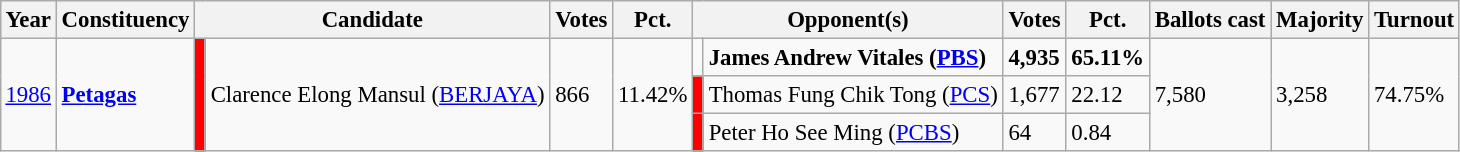<table class="wikitable" style="margin:0.5em ; font-size:95%">
<tr>
<th>Year</th>
<th>Constituency</th>
<th colspan="2">Candidate</th>
<th>Votes</th>
<th>Pct.</th>
<th colspan="2">Opponent(s)</th>
<th>Votes</th>
<th>Pct.</th>
<th>Ballots cast</th>
<th>Majority</th>
<th>Turnout</th>
</tr>
<tr>
<td rowspan="3"><a href='#'>1986</a></td>
<td rowspan="3"><a href='#'><strong>Petagas</strong></a></td>
<td rowspan="3" bgcolor= red></td>
<td rowspan="3">Clarence Elong Mansul (<a href='#'>BERJAYA</a>)</td>
<td rowspan="3">866</td>
<td rowspan="3">11.42%</td>
<td bgcolor= ></td>
<td><strong>James Andrew Vitales (<a href='#'>PBS</a>)</strong></td>
<td><strong>4,935</strong></td>
<td><strong>65.11%</strong></td>
<td rowspan="3">7,580</td>
<td rowspan="3">3,258</td>
<td rowspan="3">74.75%</td>
</tr>
<tr>
<td bgcolor= red></td>
<td>Thomas Fung Chik Tong (<a href='#'>PCS</a>)</td>
<td>1,677</td>
<td>22.12</td>
</tr>
<tr>
<td bgcolor= red></td>
<td>Peter Ho See Ming (<a href='#'>PCBS</a>)</td>
<td>64</td>
<td>0.84</td>
</tr>
</table>
